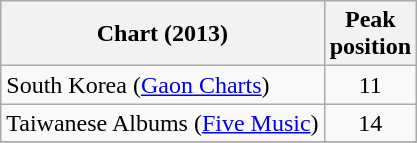<table class="wikitable plainrowheaders">
<tr>
<th scope="col">Chart (2013)</th>
<th scope="col">Peak<br>position</th>
</tr>
<tr>
<td>South Korea (<a href='#'>Gaon Charts</a>)</td>
<td style="text-align:center;">11</td>
</tr>
<tr>
<td>Taiwanese Albums (<a href='#'>Five Music</a>)</td>
<td style="text-align:center;">14</td>
</tr>
<tr>
</tr>
</table>
